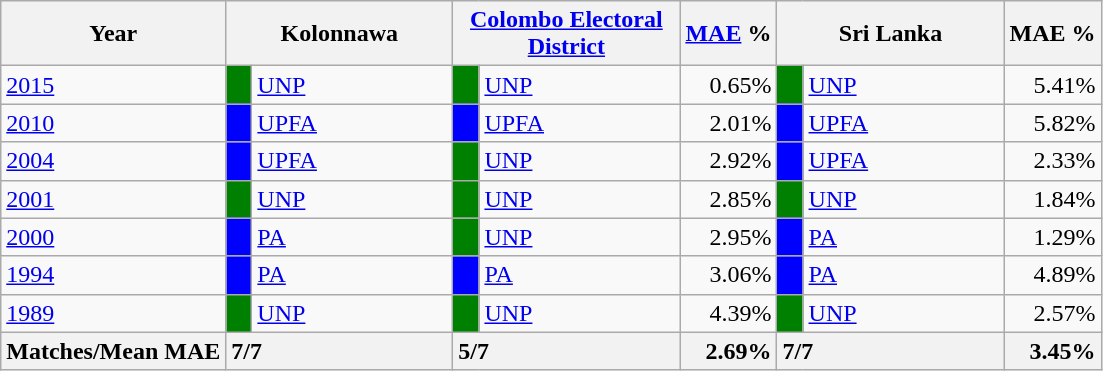<table class="wikitable">
<tr>
<th>Year</th>
<th colspan="2" width="144px">Kolonnawa</th>
<th colspan="2" width="144px"><a href='#'>Colombo Electoral District</a></th>
<th><a href='#'>MAE</a> %</th>
<th colspan="2" width="144px">Sri Lanka</th>
<th>MAE %</th>
</tr>
<tr>
<td><a href='#'>2015</a></td>
<td style="background-color:green;" width="10px"></td>
<td style="text-align:left;"><a href='#'>UNP</a></td>
<td style="background-color:green;" width="10px"></td>
<td style="text-align:left;"><a href='#'>UNP</a></td>
<td style="text-align:right;">0.65%</td>
<td style="background-color:green;" width="10px"></td>
<td style="text-align:left;"><a href='#'>UNP</a></td>
<td style="text-align:right;">5.41%</td>
</tr>
<tr>
<td><a href='#'>2010</a></td>
<td style="background-color:blue;" width="10px"></td>
<td style="text-align:left;"><a href='#'>UPFA</a></td>
<td style="background-color:blue;" width="10px"></td>
<td style="text-align:left;"><a href='#'>UPFA</a></td>
<td style="text-align:right;">2.01%</td>
<td style="background-color:blue;" width="10px"></td>
<td style="text-align:left;"><a href='#'>UPFA</a></td>
<td style="text-align:right;">5.82%</td>
</tr>
<tr>
<td><a href='#'>2004</a></td>
<td style="background-color:blue;" width="10px"></td>
<td style="text-align:left;"><a href='#'>UPFA</a></td>
<td style="background-color:green;" width="10px"></td>
<td style="text-align:left;"><a href='#'>UNP</a></td>
<td style="text-align:right;">2.92%</td>
<td style="background-color:blue;" width="10px"></td>
<td style="text-align:left;"><a href='#'>UPFA</a></td>
<td style="text-align:right;">2.33%</td>
</tr>
<tr>
<td><a href='#'>2001</a></td>
<td style="background-color:green;" width="10px"></td>
<td style="text-align:left;"><a href='#'>UNP</a></td>
<td style="background-color:green;" width="10px"></td>
<td style="text-align:left;"><a href='#'>UNP</a></td>
<td style="text-align:right;">2.85%</td>
<td style="background-color:green;" width="10px"></td>
<td style="text-align:left;"><a href='#'>UNP</a></td>
<td style="text-align:right;">1.84%</td>
</tr>
<tr>
<td><a href='#'>2000</a></td>
<td style="background-color:blue;" width="10px"></td>
<td style="text-align:left;"><a href='#'>PA</a></td>
<td style="background-color:green;" width="10px"></td>
<td style="text-align:left;"><a href='#'>UNP</a></td>
<td style="text-align:right;">2.95%</td>
<td style="background-color:blue;" width="10px"></td>
<td style="text-align:left;"><a href='#'>PA</a></td>
<td style="text-align:right;">1.29%</td>
</tr>
<tr>
<td><a href='#'>1994</a></td>
<td style="background-color:blue;" width="10px"></td>
<td style="text-align:left;"><a href='#'>PA</a></td>
<td style="background-color:blue;" width="10px"></td>
<td style="text-align:left;"><a href='#'>PA</a></td>
<td style="text-align:right;">3.06%</td>
<td style="background-color:blue;" width="10px"></td>
<td style="text-align:left;"><a href='#'>PA</a></td>
<td style="text-align:right;">4.89%</td>
</tr>
<tr>
<td><a href='#'>1989</a></td>
<td style="background-color:green;" width="10px"></td>
<td style="text-align:left;"><a href='#'>UNP</a></td>
<td style="background-color:green;" width="10px"></td>
<td style="text-align:left;"><a href='#'>UNP</a></td>
<td style="text-align:right;">4.39%</td>
<td style="background-color:green;" width="10px"></td>
<td style="text-align:left;"><a href='#'>UNP</a></td>
<td style="text-align:right;">2.57%</td>
</tr>
<tr>
<th>Matches/Mean MAE</th>
<th style="text-align:left;"colspan="2" width="144px">7/7</th>
<th style="text-align:left;"colspan="2" width="144px">5/7</th>
<th style="text-align:right;">2.69%</th>
<th style="text-align:left;"colspan="2" width="144px">7/7</th>
<th style="text-align:right;">3.45%</th>
</tr>
</table>
